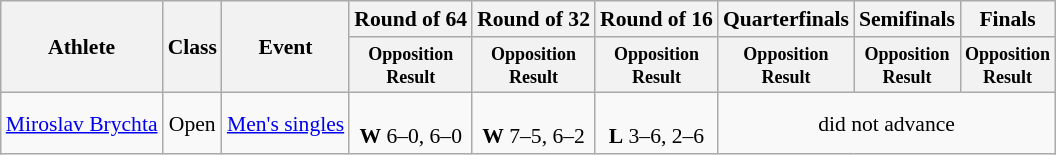<table class=wikitable style="font-size:90%">
<tr>
<th rowspan="2">Athlete</th>
<th rowspan="2">Class</th>
<th rowspan="2">Event</th>
<th>Round of 64</th>
<th>Round of 32</th>
<th>Round of 16</th>
<th>Quarterfinals</th>
<th>Semifinals</th>
<th>Finals</th>
</tr>
<tr>
<th style="line-height:1em"><small>Opposition<br>Result</small></th>
<th style="line-height:1em"><small>Opposition<br>Result</small></th>
<th style="line-height:1em"><small>Opposition<br>Result</small></th>
<th style="line-height:1em"><small>Opposition<br>Result</small></th>
<th style="line-height:1em"><small>Opposition<br>Result</small></th>
<th style="line-height:1em"><small>Opposition<br>Result</small></th>
</tr>
<tr>
<td><a href='#'>Miroslav Brychta</a></td>
<td style="text-align:center;">Open</td>
<td><a href='#'>Men's singles</a></td>
<td style="text-align:center;"><br><strong>W</strong> 6–0, 6–0</td>
<td style="text-align:center;"><br><strong>W</strong> 7–5, 6–2</td>
<td style="text-align:center;"><br><strong>L</strong> 3–6, 2–6</td>
<td style="text-align:center;" colspan="3">did not advance</td>
</tr>
</table>
